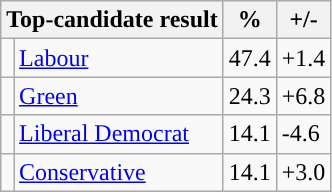<table class="wikitable">
<tr>
<th colspan="2">Top-candidate result</th>
<th>%</th>
<th>+/-</th>
</tr>
<tr>
<td style="background-color: "></td>
<td><a href='#'>Labour</a></td>
<td>47.4</td>
<td>+1.4</td>
</tr>
<tr>
<td style="background-color: "></td>
<td><a href='#'>Green</a></td>
<td>24.3</td>
<td>+6.8</td>
</tr>
<tr>
<td style="background-color: "></td>
<td><a href='#'>Liberal Democrat</a></td>
<td>14.1</td>
<td>-4.6</td>
</tr>
<tr>
<td style="background-color: "></td>
<td><a href='#'>Conservative</a></td>
<td>14.1</td>
<td>+3.0</td>
</tr>
</table>
